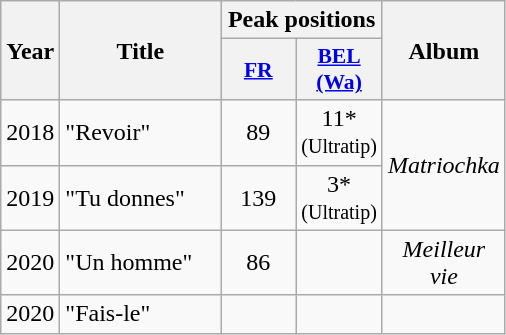<table class="wikitable">
<tr>
<th rowspan="2" style="text-align:center; width:10px;">Year</th>
<th rowspan="2" style="text-align:center; width:100px;">Title</th>
<th colspan="2" style="text-align:center; width:20px;">Peak positions</th>
<th rowspan="2" style="text-align:center; width:70px;">Album</th>
</tr>
<tr>
<th scope="col" style="width:3em;font-size:90%;"><a href='#'>FR</a><br></th>
<th scope="col" style="width:3em;font-size:90%;"><a href='#'>BEL <br>(Wa)</a><br></th>
</tr>
<tr>
<td>2018</td>
<td>"Revoir"</td>
<td style="text-align:center;">89</td>
<td style="text-align:center;">11*<br><small>(Ultratip)</small></td>
<td style="text-align:center;" rowspan=2><em>Matriochka</em></td>
</tr>
<tr>
<td>2019</td>
<td>"Tu donnes"</td>
<td style="text-align:center;">139</td>
<td style="text-align:center;">3*<br><small>(Ultratip)</small></td>
</tr>
<tr>
<td>2020</td>
<td>"Un homme"</td>
<td style="text-align:center;">86</td>
<td style="text-align:center;"></td>
<td style="text-align:center;"><em>Meilleur vie</em></td>
</tr>
<tr>
<td>2020</td>
<td>"Fais-le"</td>
<td style="text-align:center;"></td>
<td style="text-align:center;"></td>
<td style="text-align:center;"></td>
</tr>
</table>
